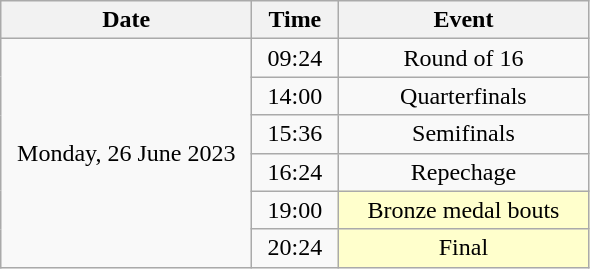<table class = "wikitable" style="text-align:center;">
<tr>
<th width=160>Date</th>
<th width=50>Time</th>
<th width=160>Event</th>
</tr>
<tr>
<td rowspan=6>Monday, 26 June 2023</td>
<td>09:24</td>
<td>Round of 16</td>
</tr>
<tr>
<td>14:00</td>
<td>Quarterfinals</td>
</tr>
<tr>
<td>15:36</td>
<td>Semifinals</td>
</tr>
<tr>
<td>16:24</td>
<td>Repechage</td>
</tr>
<tr>
<td>19:00</td>
<td bgcolor=ffffcc>Bronze medal bouts</td>
</tr>
<tr>
<td>20:24</td>
<td bgcolor=ffffcc>Final</td>
</tr>
</table>
